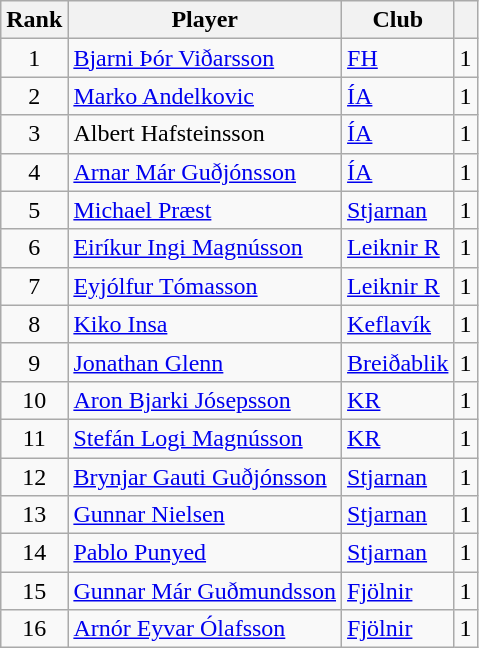<table class="wikitable sortable" style="text-align:center">
<tr>
<th>Rank</th>
<th>Player</th>
<th>Club</th>
<th></th>
</tr>
<tr>
<td>1</td>
<td align="left"> <a href='#'>Bjarni Þór Viðarsson</a></td>
<td align="left"><a href='#'>FH</a></td>
<td>1</td>
</tr>
<tr>
<td>2</td>
<td align="left"> <a href='#'>Marko Andelkovic</a></td>
<td align="left"><a href='#'>ÍA</a></td>
<td>1</td>
</tr>
<tr>
<td>3</td>
<td align="left"> Albert Hafsteinsson</td>
<td align="left"><a href='#'>ÍA</a></td>
<td>1</td>
</tr>
<tr>
<td>4</td>
<td align="left"> <a href='#'>Arnar Már Guðjónsson</a></td>
<td align="left"><a href='#'>ÍA</a></td>
<td>1</td>
</tr>
<tr>
<td>5</td>
<td align="left"> <a href='#'>Michael Præst</a></td>
<td align="left"><a href='#'>Stjarnan</a></td>
<td>1</td>
</tr>
<tr>
<td>6</td>
<td align="left"> <a href='#'>Eiríkur Ingi Magnússon</a></td>
<td align="left"><a href='#'>Leiknir R</a></td>
<td>1</td>
</tr>
<tr>
<td>7</td>
<td align="left"> <a href='#'>Eyjólfur Tómasson</a></td>
<td align="left"><a href='#'>Leiknir R</a></td>
<td>1</td>
</tr>
<tr>
<td>8</td>
<td align="left"> <a href='#'>Kiko Insa</a></td>
<td align="left"><a href='#'>Keflavík</a></td>
<td>1</td>
</tr>
<tr>
<td>9</td>
<td align="left"> <a href='#'>Jonathan Glenn</a></td>
<td align="left"><a href='#'>Breiðablik</a></td>
<td>1</td>
</tr>
<tr>
<td>10</td>
<td align="left"> <a href='#'>Aron Bjarki Jósepsson</a></td>
<td align="left"><a href='#'>KR</a></td>
<td>1</td>
</tr>
<tr>
<td>11</td>
<td align="left"> <a href='#'>Stefán Logi Magnússon</a></td>
<td align="left"><a href='#'>KR</a></td>
<td>1</td>
</tr>
<tr>
<td>12</td>
<td align="left"> <a href='#'>Brynjar Gauti Guðjónsson</a></td>
<td align="left"><a href='#'>Stjarnan</a></td>
<td>1</td>
</tr>
<tr>
<td>13</td>
<td align="left"> <a href='#'>Gunnar Nielsen</a></td>
<td align="left"><a href='#'>Stjarnan</a></td>
<td>1</td>
</tr>
<tr>
<td>14</td>
<td align="left"> <a href='#'>Pablo Punyed</a></td>
<td align="left"><a href='#'>Stjarnan</a></td>
<td>1</td>
</tr>
<tr>
<td>15</td>
<td align="left"> <a href='#'>Gunnar Már Guðmundsson</a></td>
<td align="left"><a href='#'>Fjölnir</a></td>
<td>1</td>
</tr>
<tr>
<td>16</td>
<td align="left"> <a href='#'>Arnór Eyvar Ólafsson</a></td>
<td align="left"><a href='#'>Fjölnir</a></td>
<td>1</td>
</tr>
</table>
